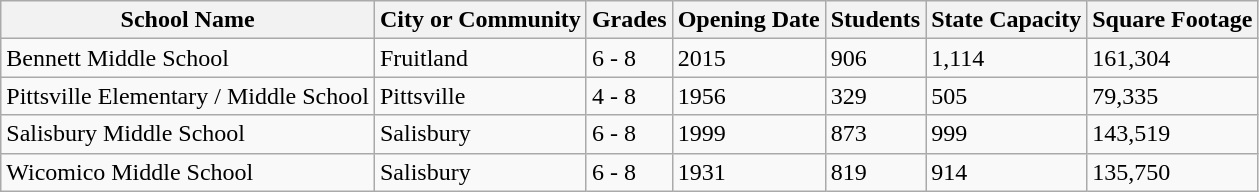<table class="wikitable sortable">
<tr>
<th>School Name</th>
<th>City or Community</th>
<th>Grades</th>
<th>Opening Date</th>
<th>Students</th>
<th>State Capacity</th>
<th>Square Footage</th>
</tr>
<tr>
<td>Bennett Middle School</td>
<td>Fruitland</td>
<td>6 - 8</td>
<td>2015</td>
<td>906</td>
<td>1,114</td>
<td>161,304</td>
</tr>
<tr>
<td>Pittsville Elementary / Middle School</td>
<td>Pittsville</td>
<td>4 - 8</td>
<td>1956</td>
<td>329</td>
<td>505</td>
<td>79,335</td>
</tr>
<tr>
<td>Salisbury Middle School</td>
<td>Salisbury</td>
<td>6 - 8</td>
<td>1999</td>
<td>873</td>
<td>999</td>
<td>143,519</td>
</tr>
<tr>
<td>Wicomico Middle School</td>
<td>Salisbury</td>
<td>6 - 8</td>
<td>1931</td>
<td>819</td>
<td>914</td>
<td>135,750</td>
</tr>
</table>
